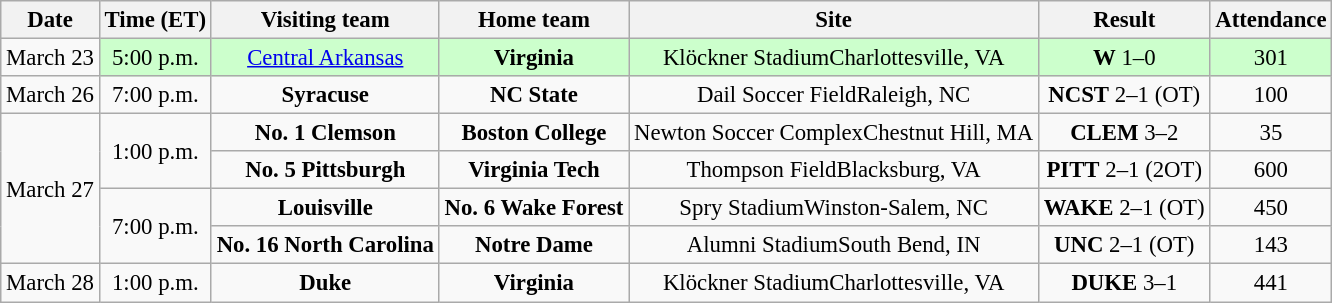<table class="wikitable" style="font-size:95%; text-align: center;">
<tr>
<th>Date</th>
<th>Time (ET)</th>
<th>Visiting team</th>
<th>Home team</th>
<th>Site</th>
<th>Result</th>
<th>Attendance</th>
</tr>
<tr>
<td>March 23</td>
<td style="background:#cfc;">5:00 p.m.</td>
<td style="background:#cfc;"><a href='#'>Central Arkansas</a></td>
<td style="background:#cfc;"><strong>Virginia</strong></td>
<td style="background:#cfc;">Klöckner StadiumCharlottesville, VA</td>
<td style="background:#cfc;"><strong>W</strong> 1–0</td>
<td style="background:#cfc;">301</td>
</tr>
<tr>
<td>March 26</td>
<td>7:00 p.m.</td>
<td><strong>Syracuse</strong></td>
<td><strong>NC State</strong></td>
<td>Dail Soccer FieldRaleigh, NC</td>
<td><strong>NCST</strong> 2–1 (OT)</td>
<td>100</td>
</tr>
<tr>
<td rowspan=4>March 27</td>
<td rowspan=2>1:00 p.m.</td>
<td><strong> No. 1 Clemson</strong></td>
<td><strong>Boston College</strong></td>
<td>Newton Soccer ComplexChestnut Hill, MA</td>
<td><strong>CLEM</strong> 3–2</td>
<td>35</td>
</tr>
<tr>
<td><strong>No. 5 Pittsburgh</strong></td>
<td><strong>Virginia Tech</strong></td>
<td>Thompson FieldBlacksburg, VA</td>
<td><strong>PITT</strong> 2–1 (2OT)</td>
<td>600</td>
</tr>
<tr>
<td rowspan=2>7:00 p.m.</td>
<td><strong>Louisville</strong></td>
<td><strong>No. 6 Wake Forest</strong></td>
<td>Spry StadiumWinston-Salem, NC</td>
<td><strong>WAKE</strong> 2–1 (OT)</td>
<td>450</td>
</tr>
<tr>
<td><strong>No. 16 North Carolina</strong></td>
<td><strong>Notre Dame</strong></td>
<td>Alumni StadiumSouth Bend, IN</td>
<td><strong>UNC</strong> 2–1 (OT)</td>
<td>143</td>
</tr>
<tr>
<td>March 28</td>
<td>1:00 p.m.</td>
<td><strong>Duke</strong></td>
<td><strong>Virginia</strong></td>
<td>Klöckner StadiumCharlottesville, VA</td>
<td><strong>DUKE</strong> 3–1</td>
<td>441</td>
</tr>
</table>
